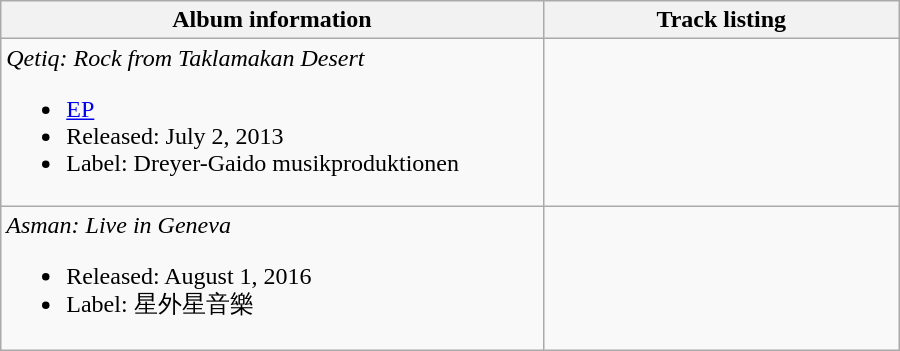<table class="wikitable" style="width:600px">
<tr>
<th>Album information</th>
<th align="center" width="230px">Track listing</th>
</tr>
<tr>
<td><em>Qetiq: Rock from Taklamakan Desert</em><br><ul><li><a href='#'>EP</a></li><li>Released: July 2, 2013</li><li>Label: Dreyer-Gaido musikproduktionen</li></ul></td>
<td style="font-size: 85%;"></td>
</tr>
<tr>
<td><em>Asman: Live in Geneva</em><br><ul><li>Released: August 1, 2016</li><li>Label: 星外星音樂</li></ul></td>
<td style="font-size: 85%;"></td>
</tr>
</table>
